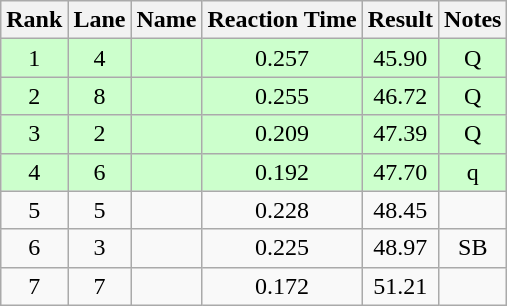<table class="wikitable" style="text-align:center">
<tr>
<th>Rank</th>
<th>Lane</th>
<th>Name</th>
<th>Reaction Time</th>
<th>Result</th>
<th>Notes</th>
</tr>
<tr bgcolor=ccffcc>
<td>1</td>
<td>4</td>
<td align="left"></td>
<td>0.257</td>
<td>45.90</td>
<td>Q</td>
</tr>
<tr bgcolor=ccffcc>
<td>2</td>
<td>8</td>
<td align="left"></td>
<td>0.255</td>
<td>46.72</td>
<td>Q</td>
</tr>
<tr bgcolor=ccffcc>
<td>3</td>
<td>2</td>
<td align="left"></td>
<td>0.209</td>
<td>47.39</td>
<td>Q</td>
</tr>
<tr bgcolor=ccffcc>
<td>4</td>
<td>6</td>
<td align="left"></td>
<td>0.192</td>
<td>47.70</td>
<td>q</td>
</tr>
<tr>
<td>5</td>
<td>5</td>
<td align="left"></td>
<td>0.228</td>
<td>48.45</td>
<td></td>
</tr>
<tr>
<td>6</td>
<td>3</td>
<td align="left"></td>
<td>0.225</td>
<td>48.97</td>
<td>SB</td>
</tr>
<tr>
<td>7</td>
<td>7</td>
<td align="left"></td>
<td>0.172</td>
<td>51.21</td>
<td></td>
</tr>
</table>
